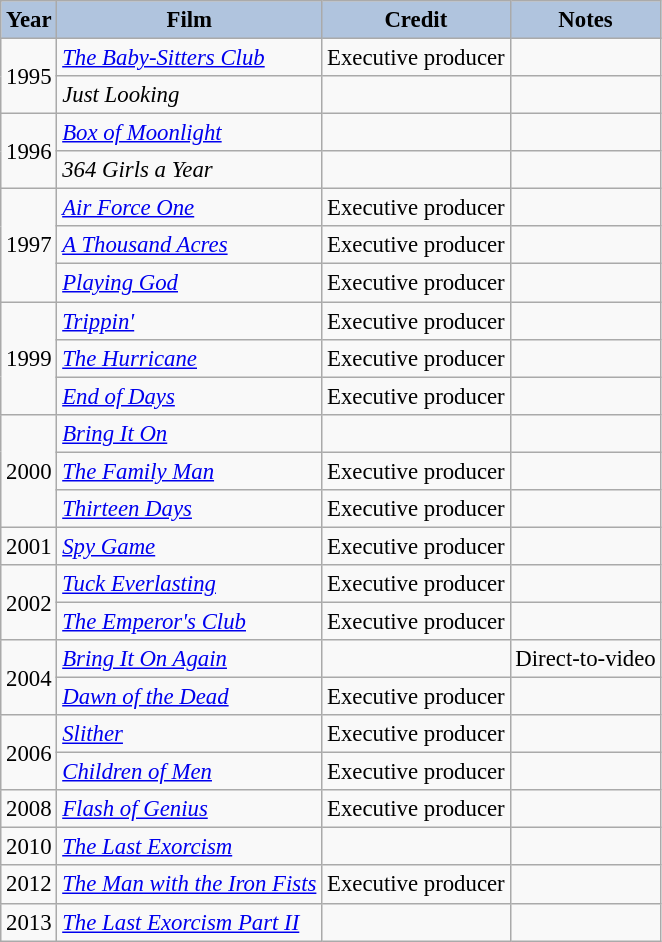<table class="wikitable" style="font-size:95%;">
<tr>
<th style="background:#B0C4DE;">Year</th>
<th style="background:#B0C4DE;">Film</th>
<th style="background:#B0C4DE;">Credit</th>
<th style="background:#B0C4DE;">Notes</th>
</tr>
<tr>
<td rowspan=2>1995</td>
<td><em><a href='#'>The Baby-Sitters Club</a></em></td>
<td>Executive producer</td>
<td></td>
</tr>
<tr>
<td><em>Just Looking</em></td>
<td></td>
<td></td>
</tr>
<tr>
<td rowspan=2>1996</td>
<td><em><a href='#'>Box of Moonlight</a></em></td>
<td></td>
<td></td>
</tr>
<tr>
<td><em>364 Girls a Year</em></td>
<td></td>
<td></td>
</tr>
<tr>
<td rowspan=3>1997</td>
<td><em><a href='#'>Air Force One</a></em></td>
<td>Executive producer</td>
<td></td>
</tr>
<tr>
<td><em><a href='#'>A Thousand Acres</a></em></td>
<td>Executive producer</td>
<td></td>
</tr>
<tr>
<td><em><a href='#'>Playing God</a></em></td>
<td>Executive producer</td>
<td></td>
</tr>
<tr>
<td rowspan=3>1999</td>
<td><em><a href='#'>Trippin'</a></em></td>
<td>Executive producer</td>
<td></td>
</tr>
<tr>
<td><em><a href='#'>The Hurricane</a></em></td>
<td>Executive producer</td>
<td></td>
</tr>
<tr>
<td><em><a href='#'>End of Days</a></em></td>
<td>Executive producer</td>
<td></td>
</tr>
<tr>
<td rowspan=3>2000</td>
<td><em><a href='#'>Bring It On</a></em></td>
<td></td>
<td></td>
</tr>
<tr>
<td><em><a href='#'>The Family Man</a></em></td>
<td>Executive producer</td>
<td></td>
</tr>
<tr>
<td><em><a href='#'>Thirteen Days</a></em></td>
<td>Executive producer</td>
<td></td>
</tr>
<tr>
<td>2001</td>
<td><em><a href='#'>Spy Game</a></em></td>
<td>Executive producer</td>
<td></td>
</tr>
<tr>
<td rowspan=2>2002</td>
<td><em><a href='#'>Tuck Everlasting</a></em></td>
<td>Executive producer</td>
<td></td>
</tr>
<tr>
<td><em><a href='#'>The Emperor's Club</a></em></td>
<td>Executive producer</td>
<td></td>
</tr>
<tr>
<td rowspan=2>2004</td>
<td><em><a href='#'>Bring It On Again</a></em></td>
<td></td>
<td>Direct-to-video</td>
</tr>
<tr>
<td><em><a href='#'>Dawn of the Dead</a></em></td>
<td>Executive producer</td>
<td></td>
</tr>
<tr>
<td rowspan=2>2006</td>
<td><em><a href='#'>Slither</a></em></td>
<td>Executive producer</td>
<td></td>
</tr>
<tr>
<td><em><a href='#'>Children of Men</a></em></td>
<td>Executive producer</td>
<td></td>
</tr>
<tr>
<td>2008</td>
<td><em><a href='#'>Flash of Genius</a></em></td>
<td>Executive producer</td>
<td></td>
</tr>
<tr>
<td>2010</td>
<td><em><a href='#'>The Last Exorcism</a></em></td>
<td></td>
<td></td>
</tr>
<tr>
<td>2012</td>
<td><em><a href='#'>The Man with the Iron Fists</a></em></td>
<td>Executive producer</td>
<td></td>
</tr>
<tr>
<td>2013</td>
<td><em><a href='#'>The Last Exorcism Part II</a></em></td>
<td></td>
<td></td>
</tr>
</table>
